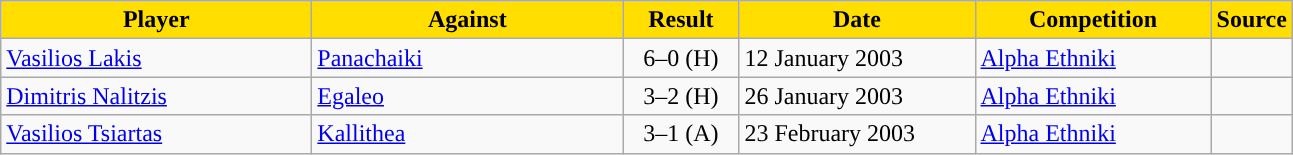<table class="wikitable">
<tr>
<th width=200 style="background:#FFDE00">Player</th>
<th width=200 style="background:#FFDE00">Against</th>
<th width=70 style="background:#FFDE00">Result</th>
<th width=150 style="background:#FFDE00">Date</th>
<th width=150 style="background:#FFDE00">Competition</th>
<th style="background:#FFDE00">Source</th>
</tr>
<tr>
<td> <a href='#'>Vasilios Lakis</a></td>
<td> <a href='#'>Panachaiki</a></td>
<td align=center>6–0 (H)</td>
<td>12 January 2003</td>
<td><a href='#'>Alpha Ethniki</a></td>
<td align=center></td>
</tr>
<tr>
<td> <a href='#'>Dimitris Nalitzis</a></td>
<td> <a href='#'>Egaleo</a></td>
<td align=center>3–2 (H)</td>
<td>26 January 2003</td>
<td><a href='#'>Alpha Ethniki</a></td>
<td align=center></td>
</tr>
<tr>
<td> <a href='#'>Vasilios Tsiartas</a></td>
<td> <a href='#'>Kallithea</a></td>
<td align=center>3–1 (A)</td>
<td>23 February 2003</td>
<td><a href='#'>Alpha Ethniki</a></td>
<td align=center></td>
</tr>
</table>
